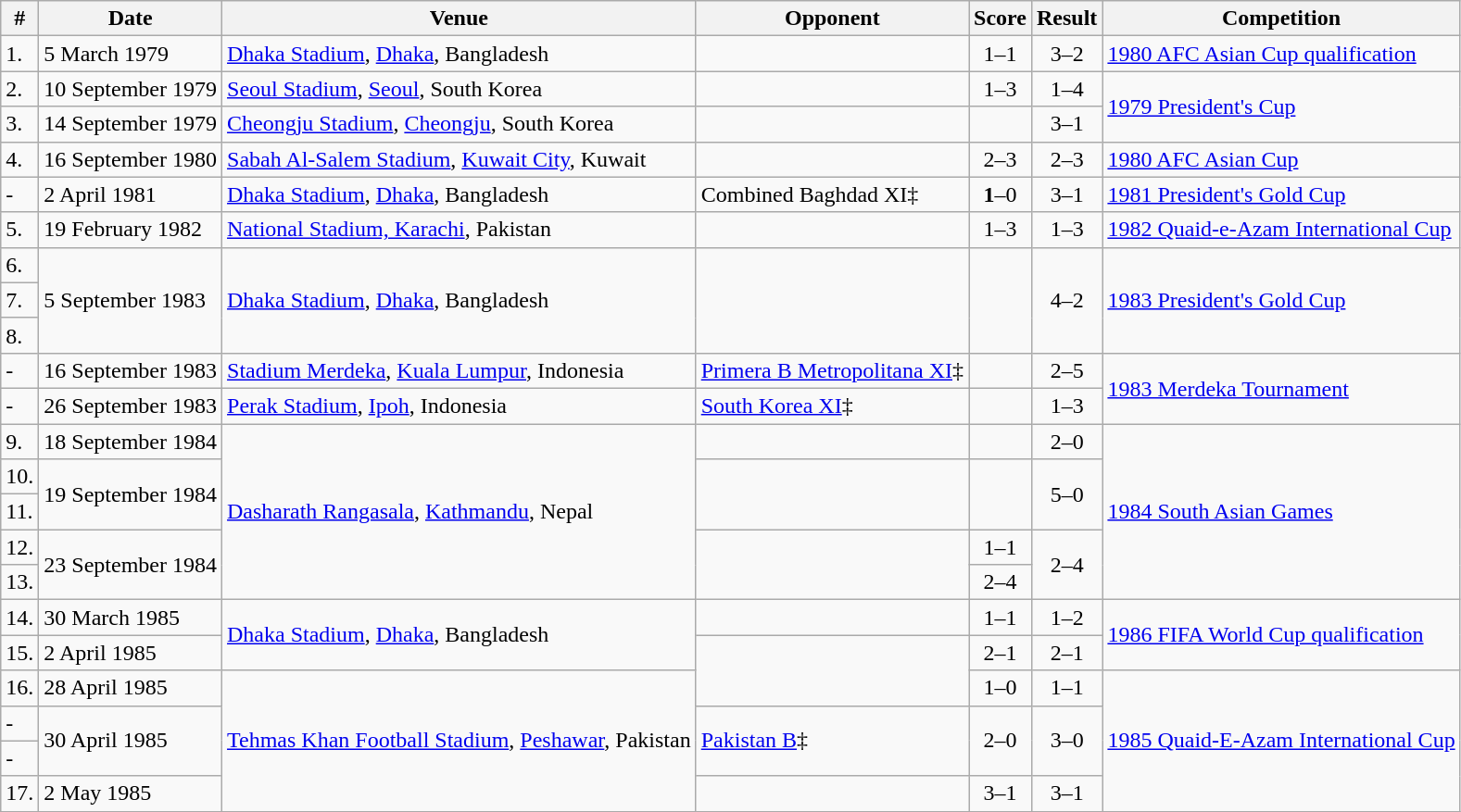<table class="wikitable sortable">
<tr>
<th>#</th>
<th>Date</th>
<th>Venue</th>
<th>Opponent</th>
<th>Score</th>
<th>Result</th>
<th>Competition</th>
</tr>
<tr>
<td>1.</td>
<td>5 March 1979</td>
<td><a href='#'>Dhaka Stadium</a>, <a href='#'>Dhaka</a>, Bangladesh</td>
<td></td>
<td style="text-align:center;">1–1</td>
<td style="text-align:center;">3–2</td>
<td><a href='#'>1980 AFC Asian Cup qualification</a></td>
</tr>
<tr>
<td>2.</td>
<td>10 September 1979</td>
<td><a href='#'>Seoul Stadium</a>, <a href='#'>Seoul</a>, South Korea</td>
<td></td>
<td style="text-align:center;">1–3</td>
<td style="text-align:center;">1–4</td>
<td rowspan="2"><a href='#'>1979 President's Cup</a></td>
</tr>
<tr>
<td>3.</td>
<td>14 September 1979</td>
<td><a href='#'>Cheongju Stadium</a>, <a href='#'>Cheongju</a>, South Korea</td>
<td></td>
<td style="text-align:center;"></td>
<td style="text-align:center;">3–1</td>
</tr>
<tr>
<td>4.</td>
<td>16 September 1980</td>
<td><a href='#'>Sabah Al-Salem Stadium</a>, <a href='#'>Kuwait City</a>, Kuwait</td>
<td></td>
<td style="text-align:center;">2–3</td>
<td style="text-align:center;">2–3</td>
<td><a href='#'>1980 AFC Asian Cup</a></td>
</tr>
<tr>
<td>-</td>
<td>2 April 1981</td>
<td><a href='#'>Dhaka Stadium</a>, <a href='#'>Dhaka</a>, Bangladesh</td>
<td> Combined Baghdad XI‡</td>
<td style="text-align:center;"><strong>1</strong>–0</td>
<td style="text-align:center;">3–1</td>
<td><a href='#'>1981 President's Gold Cup</a></td>
</tr>
<tr>
<td>5.</td>
<td>19 February 1982</td>
<td><a href='#'>National Stadium, Karachi</a>, Pakistan</td>
<td></td>
<td style="text-align:center;">1–3</td>
<td style="text-align:center;">1–3</td>
<td><a href='#'>1982 Quaid-e-Azam International Cup</a></td>
</tr>
<tr>
<td>6.</td>
<td rowspan="3">5 September 1983</td>
<td rowspan="3"><a href='#'>Dhaka Stadium</a>, <a href='#'>Dhaka</a>, Bangladesh</td>
<td rowspan="3"></td>
<td rowspan="3" style="text-align:center;"></td>
<td rowspan="3" style="text-align:center;">4–2</td>
<td rowspan="3"><a href='#'>1983 President's Gold Cup</a></td>
</tr>
<tr>
<td>7.</td>
</tr>
<tr>
<td>8.</td>
</tr>
<tr>
<td>-</td>
<td>16 September 1983</td>
<td><a href='#'>Stadium Merdeka</a>, <a href='#'>Kuala Lumpur</a>, Indonesia</td>
<td> <a href='#'>Primera B Metropolitana XI</a>‡</td>
<td style="text-align:center;"></td>
<td style="text-align:center;">2–5</td>
<td rowspan="2"><a href='#'>1983 Merdeka Tournament</a></td>
</tr>
<tr>
<td>-</td>
<td>26 September 1983</td>
<td><a href='#'>Perak Stadium</a>, <a href='#'>Ipoh</a>, Indonesia</td>
<td> <a href='#'>South Korea XI</a>‡</td>
<td style="text-align:center;"></td>
<td style="text-align:center;">1–3</td>
</tr>
<tr>
<td>9.</td>
<td>18 September 1984</td>
<td rowspan="5"><a href='#'>Dasharath Rangasala</a>, <a href='#'>Kathmandu</a>, Nepal</td>
<td></td>
<td style="text-align:center;"></td>
<td style="text-align:center;">2–0</td>
<td rowspan="5"><a href='#'>1984 South Asian Games</a></td>
</tr>
<tr>
<td>10.</td>
<td rowspan="2">19 September 1984</td>
<td rowspan="2"></td>
<td rowspan="2" style="text-align:center;"></td>
<td rowspan="2" style="text-align:center;">5–0</td>
</tr>
<tr>
<td>11.</td>
</tr>
<tr>
<td>12.</td>
<td rowspan="2">23 September 1984</td>
<td rowspan="2"></td>
<td style="text-align:center;">1–1</td>
<td rowspan="2" style="text-align:center;">2–4</td>
</tr>
<tr>
<td>13.</td>
<td style="text-align:center;">2–4</td>
</tr>
<tr>
<td>14.</td>
<td>30 March 1985</td>
<td rowspan="2"><a href='#'>Dhaka Stadium</a>, <a href='#'>Dhaka</a>, Bangladesh</td>
<td></td>
<td style="text-align:center;">1–1</td>
<td style="text-align:center;">1–2</td>
<td rowspan="2"><a href='#'>1986 FIFA World Cup qualification</a></td>
</tr>
<tr>
<td>15.</td>
<td>2 April 1985</td>
<td rowspan="2"></td>
<td style="text-align:center;">2–1</td>
<td style="text-align:center;">2–1</td>
</tr>
<tr>
<td>16.</td>
<td>28 April 1985</td>
<td rowspan="4"><a href='#'>Tehmas Khan Football Stadium</a>, <a href='#'>Peshawar</a>, Pakistan</td>
<td style="text-align:center;">1–0</td>
<td style="text-align:center;">1–1</td>
<td rowspan=4><a href='#'>1985 Quaid-E-Azam International Cup</a></td>
</tr>
<tr>
<td>-</td>
<td rowspan="2">30 April 1985</td>
<td rowspan="2"> <a href='#'>Pakistan B</a>‡</td>
<td rowspan="2" style="text-align:center;">2–0</td>
<td rowspan="2" style="text-align:center;">3–0</td>
</tr>
<tr>
<td>-</td>
</tr>
<tr>
<td>17.</td>
<td>2 May 1985</td>
<td></td>
<td style="text-align:center;">3–1</td>
<td style="text-align:center;">3–1</td>
</tr>
<tr>
</tr>
</table>
